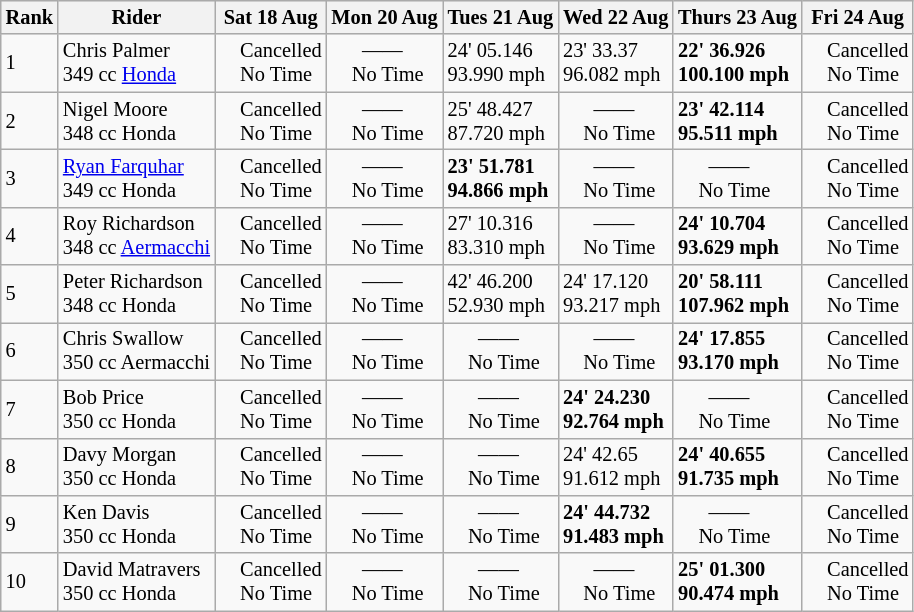<table class="wikitable" style="font-size: 85%;">
<tr style="background:#efefef;">
<th>Rank</th>
<th>Rider</th>
<th>Sat 18 Aug</th>
<th>Mon 20 Aug</th>
<th>Tues 21 Aug</th>
<th>Wed 22 Aug</th>
<th>Thurs 23 Aug</th>
<th>Fri 24 Aug</th>
</tr>
<tr>
<td>1</td>
<td> Chris Palmer <br> 349 cc <a href='#'>Honda</a></td>
<td>    Cancelled <br>     No Time</td>
<td>      ——<br>    No Time</td>
<td>24' 05.146 <br> 93.990 mph</td>
<td>23' 33.37 <br> 96.082 mph</td>
<td><strong>22' 36.926 <br> 100.100 mph</strong></td>
<td>    Cancelled <br>     No Time</td>
</tr>
<tr>
<td>2</td>
<td> Nigel Moore <br> 348 cc Honda</td>
<td>    Cancelled <br>     No Time</td>
<td>      ——<br>    No Time</td>
<td>25' 48.427 <br> 87.720 mph</td>
<td>      ——<br>    No Time</td>
<td><strong>23' 42.114 <br> 95.511 mph</strong></td>
<td>    Cancelled <br>     No Time</td>
</tr>
<tr>
<td>3</td>
<td> <a href='#'>Ryan Farquhar</a> <br> 349 cc Honda</td>
<td>    Cancelled <br>     No Time</td>
<td>      ——<br>    No Time</td>
<td><strong>23' 51.781 <br> 94.866 mph</strong></td>
<td>      ——<br>    No Time</td>
<td>      ——<br>    No Time</td>
<td>    Cancelled <br>     No Time</td>
</tr>
<tr>
<td>4</td>
<td> Roy Richardson <br> 348 cc <a href='#'>Aermacchi</a></td>
<td>    Cancelled <br>     No Time</td>
<td>      ——<br>    No Time</td>
<td>27' 10.316 <br> 83.310 mph</td>
<td>      ——<br>    No Time</td>
<td><strong>24' 10.704 <br> 93.629 mph</strong></td>
<td>    Cancelled <br>     No Time</td>
</tr>
<tr>
<td>5</td>
<td>Peter Richardson <br> 348 cc Honda</td>
<td>    Cancelled <br>     No Time</td>
<td>      ——<br>    No Time</td>
<td>42' 46.200 <br> 52.930 mph</td>
<td>24' 17.120 <br> 93.217 mph</td>
<td><strong>20' 58.111 <br> 107.962 mph</strong></td>
<td>    Cancelled <br>     No Time</td>
</tr>
<tr>
<td>6</td>
<td> Chris Swallow <br> 350 cc Aermacchi</td>
<td>    Cancelled <br>     No Time</td>
<td>      ——<br>    No Time</td>
<td>      ——<br>    No Time</td>
<td>      ——<br>    No Time</td>
<td><strong>24' 17.855 <br> 93.170 mph</strong></td>
<td>    Cancelled <br>     No Time</td>
</tr>
<tr>
<td>7</td>
<td> Bob Price <br> 350 cc Honda</td>
<td>    Cancelled <br>     No Time</td>
<td>      ——<br>    No Time</td>
<td>      ——<br>    No Time</td>
<td><strong>24' 24.230 <br> 92.764 mph</strong></td>
<td>      ——<br>    No Time</td>
<td>    Cancelled <br>     No Time</td>
</tr>
<tr>
<td>8</td>
<td> Davy Morgan <br> 350 cc Honda</td>
<td>    Cancelled <br>     No Time</td>
<td>      ——<br>    No Time</td>
<td>      ——<br>    No Time</td>
<td>24' 42.65 <br> 91.612 mph</td>
<td><strong>24' 40.655 <br> 91.735 mph</strong></td>
<td>    Cancelled <br>     No Time</td>
</tr>
<tr>
<td>9</td>
<td> Ken Davis <br> 350 cc Honda</td>
<td>    Cancelled <br>     No Time</td>
<td>      ——<br>    No Time</td>
<td>      ——<br>    No Time</td>
<td><strong>24' 44.732 <br> 91.483 mph</strong></td>
<td>      ——<br>    No Time</td>
<td>    Cancelled <br>     No Time</td>
</tr>
<tr>
<td>10</td>
<td> David Matravers <br> 350 cc Honda</td>
<td>    Cancelled <br>     No Time</td>
<td>      ——<br>    No Time</td>
<td>      ——<br>    No Time</td>
<td>      ——<br>    No Time</td>
<td><strong>25' 01.300 <br> 90.474 mph</strong></td>
<td>    Cancelled <br>     No Time</td>
</tr>
</table>
